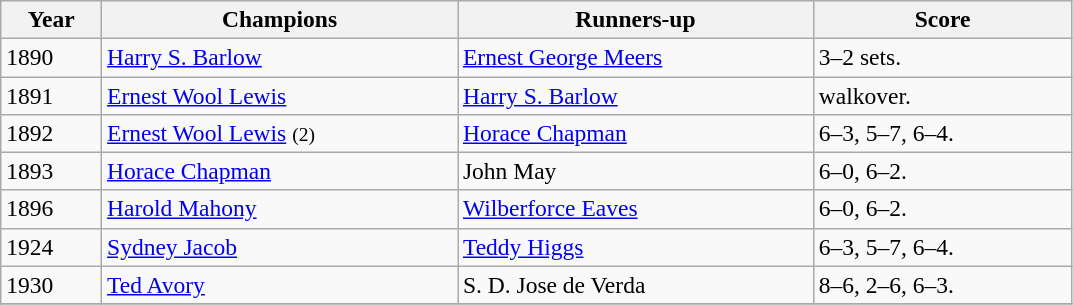<table class="wikitable" style="font-size:98%;">
<tr>
<th style="width:60px;">Year</th>
<th style="width:230px;">Champions</th>
<th style="width:230px;">Runners-up</th>
<th style="width:165px;">Score</th>
</tr>
<tr>
<td>1890</td>
<td> <a href='#'>Harry S. Barlow</a></td>
<td> <a href='#'>Ernest George Meers</a></td>
<td>3–2 sets.</td>
</tr>
<tr>
<td>1891</td>
<td> <a href='#'>Ernest Wool Lewis</a></td>
<td> <a href='#'>Harry S. Barlow</a></td>
<td>walkover.</td>
</tr>
<tr>
<td>1892</td>
<td> <a href='#'>Ernest Wool Lewis</a> <small>(2)</small></td>
<td> <a href='#'>Horace Chapman</a></td>
<td>6–3, 5–7, 6–4.</td>
</tr>
<tr>
<td>1893</td>
<td> <a href='#'>Horace Chapman</a></td>
<td> John May</td>
<td>6–0, 6–2.</td>
</tr>
<tr>
<td>1896</td>
<td> <a href='#'>Harold Mahony</a></td>
<td> <a href='#'>Wilberforce Eaves</a></td>
<td>6–0, 6–2.</td>
</tr>
<tr>
<td>1924</td>
<td> <a href='#'>Sydney Jacob</a></td>
<td> <a href='#'>Teddy Higgs</a></td>
<td>6–3, 5–7, 6–4.</td>
</tr>
<tr>
<td>1930</td>
<td> <a href='#'>Ted Avory</a></td>
<td> S. D. Jose de Verda</td>
<td>8–6, 2–6, 6–3.</td>
</tr>
<tr>
</tr>
</table>
